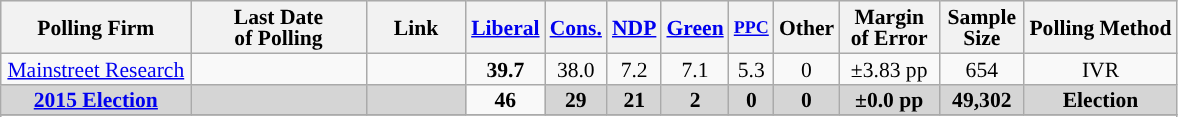<table class="wikitable sortable" style="text-align:center;font-size:90%;line-height:14px;">
<tr style="background:#e9e9e9;">
<th style="width:120px">Polling Firm</th>
<th style="width:110px">Last Date<br>of Polling</th>
<th style="width:60px" class="unsortable">Link</th>
<th style="background-color:"><strong><a href='#'>Liberal</a></strong></th>
<th style="background-color:"><strong><a href='#'>Cons.</a></strong></th>
<th style="background-color:"><strong><a href='#'>NDP</a></strong></th>
<th style="background-color:"><strong><a href='#'>Green</a></strong></th>
<th style="background-color:"><strong><small><a href='#'>PPC</a></small></strong></th>
<th style="background-color:"><strong>Other</strong></th>
<th style="width:60px;" class=unsortable>Margin<br>of Error</th>
<th style="width:50px;" class=unsortable>Sample<br>Size</th>
<th class=unsortable>Polling Method</th>
</tr>
<tr>
<td><a href='#'>Mainstreet Research</a></td>
<td></td>
<td></td>
<td><strong>39.7</strong></td>
<td>38.0</td>
<td>7.2</td>
<td>7.1</td>
<td>5.3</td>
<td>0</td>
<td>±3.83 pp</td>
<td>654</td>
<td>IVR</td>
</tr>
<tr>
<td style="background:#D5D5D5"><strong><a href='#'>2015 Election</a></strong></td>
<td style="background:#D5D5D5"><strong></strong></td>
<td style="background:#D5D5D5"></td>
<td><strong>46</strong></td>
<td style="background:#D5D5D5"><strong>29</strong></td>
<td style="background:#D5D5D5"><strong>21</strong></td>
<td style="background:#D5D5D5"><strong>2</strong></td>
<td style="background:#D5D5D5"><strong>0</strong></td>
<td style="background:#D5D5D5"><strong>0</strong></td>
<td style="background:#D5D5D5"><strong>±0.0 pp</strong></td>
<td style="background:#D5D5D5"><strong>49,302</strong></td>
<td style="background:#D5D5D5"><strong>Election</strong></td>
</tr>
<tr>
</tr>
<tr>
</tr>
</table>
